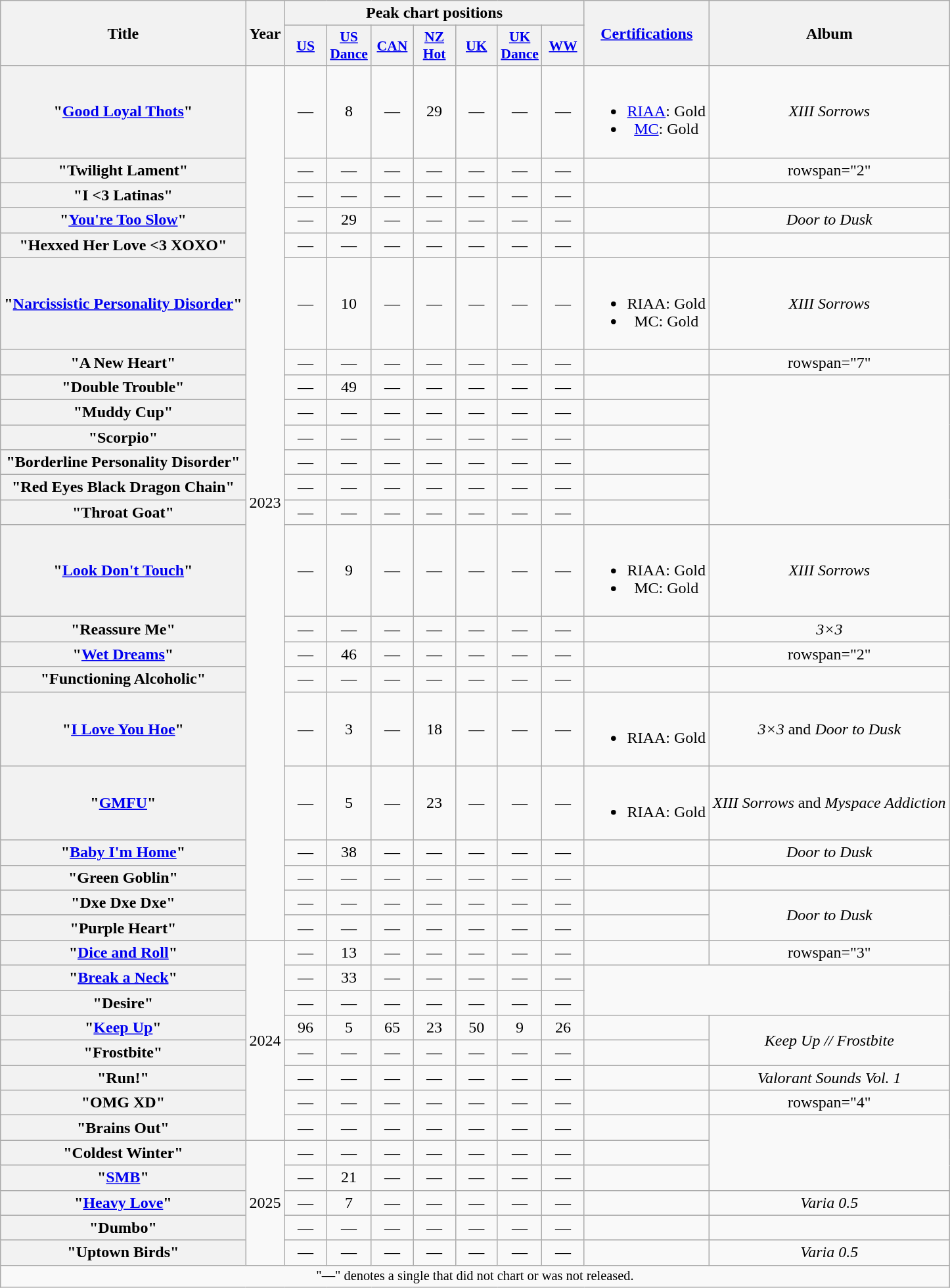<table class="wikitable plainrowheaders" style="text-align:center;">
<tr>
<th scope="col" rowspan="2">Title</th>
<th scope="col" rowspan="2">Year</th>
<th scope="col" colspan="7">Peak chart positions</th>
<th scope="col" rowspan="2"><a href='#'>Certifications</a></th>
<th scope="col" rowspan="2">Album</th>
</tr>
<tr>
<th scope="col" style="width:2.5em;font-size:90%;"><a href='#'>US</a><br></th>
<th scope="col" style="width:2.5em;font-size:90%;"><a href='#'>US<br>Dance</a><br></th>
<th scope="col" style="width:2.5em;font-size:90%;"><a href='#'>CAN</a><br></th>
<th scope="col" style="width:2.5em;font-size:90%;"><a href='#'>NZ<br>Hot</a><br></th>
<th scope="col" style="width:2.5em;font-size:90%;"><a href='#'>UK</a><br></th>
<th scope="col" style="width:2.5em;font-size:90%;"><a href='#'>UK<br>Dance</a><br></th>
<th scope="col" style="width:2.5em;font-size:90%;"><a href='#'>WW</a><br></th>
</tr>
<tr>
<th scope="row">"<a href='#'>Good Loyal Thots</a>"</th>
<td rowspan="23">2023</td>
<td>—</td>
<td>8</td>
<td>—</td>
<td>29</td>
<td>—</td>
<td>—</td>
<td>—</td>
<td><br><ul><li><a href='#'>RIAA</a>: Gold</li><li><a href='#'>MC</a>: Gold</li></ul></td>
<td><em>XIII Sorrows</em></td>
</tr>
<tr>
<th scope="row">"Twilight Lament"</th>
<td>—</td>
<td>—</td>
<td>—</td>
<td>—</td>
<td>—</td>
<td>—</td>
<td>—</td>
<td></td>
<td>rowspan="2" </td>
</tr>
<tr>
<th scope="row">"I <3 Latinas"</th>
<td>—</td>
<td>—</td>
<td>—</td>
<td>—</td>
<td>—</td>
<td>—</td>
<td>—</td>
<td></td>
</tr>
<tr>
<th scope="row">"<a href='#'>You're Too Slow</a>"</th>
<td>—</td>
<td>29</td>
<td>—</td>
<td>—</td>
<td>—</td>
<td>—</td>
<td>—</td>
<td></td>
<td><em>Door to Dusk</em></td>
</tr>
<tr>
<th scope="row">"Hexxed Her Love <3 XOXO"</th>
<td>—</td>
<td>—</td>
<td>—</td>
<td>—</td>
<td>—</td>
<td>—</td>
<td>—</td>
<td></td>
<td></td>
</tr>
<tr>
<th scope="row">"<a href='#'>Narcissistic Personality Disorder</a>"</th>
<td>—</td>
<td>10</td>
<td>—</td>
<td>—</td>
<td>—</td>
<td>—</td>
<td>—</td>
<td><br><ul><li>RIAA: Gold</li><li>MC: Gold</li></ul></td>
<td><em>XIII Sorrows</em></td>
</tr>
<tr>
<th scope="row">"A New Heart"</th>
<td>—</td>
<td>—</td>
<td>—</td>
<td>—</td>
<td>—</td>
<td>—</td>
<td>—</td>
<td></td>
<td>rowspan="7" </td>
</tr>
<tr>
<th scope="row">"Double Trouble"</th>
<td>—</td>
<td>49</td>
<td>—</td>
<td>—</td>
<td>—</td>
<td>—</td>
<td>—</td>
<td></td>
</tr>
<tr>
<th scope="row">"Muddy Cup"</th>
<td>—</td>
<td>—</td>
<td>—</td>
<td>—</td>
<td>—</td>
<td>—</td>
<td>—</td>
<td></td>
</tr>
<tr>
<th scope="row">"Scorpio"<br></th>
<td>—</td>
<td>—</td>
<td>—</td>
<td>—</td>
<td>—</td>
<td>—</td>
<td>—</td>
<td></td>
</tr>
<tr>
<th scope="row">"Borderline Personality Disorder"</th>
<td>—</td>
<td>—</td>
<td>—</td>
<td>—</td>
<td>—</td>
<td>—</td>
<td>—</td>
<td></td>
</tr>
<tr>
<th scope="row">"Red Eyes Black Dragon Chain"</th>
<td>—</td>
<td>—</td>
<td>—</td>
<td>—</td>
<td>—</td>
<td>—</td>
<td>—</td>
<td></td>
</tr>
<tr>
<th scope="row">"Throat Goat"</th>
<td>—</td>
<td>—</td>
<td>—</td>
<td>—</td>
<td>—</td>
<td>—</td>
<td>—</td>
<td></td>
</tr>
<tr>
<th scope="row">"<a href='#'>Look Don't Touch</a>"<br></th>
<td>—</td>
<td>9</td>
<td>—</td>
<td>—</td>
<td>—</td>
<td>—</td>
<td>—</td>
<td><br><ul><li>RIAA: Gold</li><li>MC: Gold</li></ul></td>
<td><em>XIII Sorrows</em></td>
</tr>
<tr>
<th scope="row">"Reassure Me"<br></th>
<td>—</td>
<td>—</td>
<td>—</td>
<td>—</td>
<td>—</td>
<td>—</td>
<td>—</td>
<td></td>
<td><em>3×3</em></td>
</tr>
<tr>
<th scope="row">"<a href='#'>Wet Dreams</a>"<br></th>
<td>—</td>
<td>46</td>
<td>—</td>
<td>—</td>
<td>—</td>
<td>—</td>
<td>—</td>
<td></td>
<td>rowspan="2" </td>
</tr>
<tr>
<th scope="row">"Functioning Alcoholic"</th>
<td>—</td>
<td>—</td>
<td>—</td>
<td>—</td>
<td>—</td>
<td>—</td>
<td>—</td>
<td></td>
</tr>
<tr>
<th scope="row">"<a href='#'>I Love You Hoe</a>"<br></th>
<td>—</td>
<td>3</td>
<td>—</td>
<td>18</td>
<td>—</td>
<td>—</td>
<td>—</td>
<td><br><ul><li>RIAA: Gold</li></ul></td>
<td><em>3×3</em> and <em>Door to Dusk</em></td>
</tr>
<tr>
<th scope="row">"<a href='#'>GMFU</a>"<br></th>
<td>—</td>
<td>5</td>
<td>—</td>
<td>23</td>
<td>—</td>
<td>—</td>
<td>—</td>
<td><br><ul><li>RIAA: Gold</li></ul></td>
<td><em>XIII Sorrows</em> and <em>Myspace Addiction</em></td>
</tr>
<tr>
<th scope="row">"<a href='#'>Baby I'm Home</a>"<br></th>
<td>—</td>
<td>38</td>
<td>—</td>
<td>—</td>
<td>—</td>
<td>—</td>
<td>—</td>
<td></td>
<td><em>Door to Dusk</em></td>
</tr>
<tr>
<th scope="row">"Green Goblin"<br></th>
<td>—</td>
<td>—</td>
<td>—</td>
<td>—</td>
<td>—</td>
<td>—</td>
<td>—</td>
<td></td>
<td></td>
</tr>
<tr>
<th scope="row">"Dxe Dxe Dxe"<br></th>
<td>—</td>
<td>—</td>
<td>—</td>
<td>—</td>
<td>—</td>
<td>—</td>
<td>—</td>
<td></td>
<td rowspan="2"><em>Door to Dusk</em></td>
</tr>
<tr>
<th scope="row">"Purple Heart"<br></th>
<td>—</td>
<td>—</td>
<td>—</td>
<td>—</td>
<td>—</td>
<td>—</td>
<td>—</td>
<td></td>
</tr>
<tr>
<th scope="row">"<a href='#'>Dice and Roll</a>"</th>
<td rowspan="8">2024</td>
<td>—</td>
<td>13</td>
<td>—</td>
<td>—</td>
<td>—</td>
<td>—</td>
<td>—</td>
<td></td>
<td>rowspan="3" </td>
</tr>
<tr>
<th scope="row">"<a href='#'>Break a Neck</a>"<br></th>
<td>—</td>
<td>33</td>
<td>—</td>
<td>—</td>
<td>—</td>
<td>—</td>
<td>—</td>
</tr>
<tr>
<th scope="row">"Desire"</th>
<td>—</td>
<td>—</td>
<td>—</td>
<td>—</td>
<td>—</td>
<td>—</td>
<td>—</td>
</tr>
<tr>
<th scope="row">"<a href='#'>Keep Up</a>"</th>
<td>96</td>
<td>5</td>
<td>65</td>
<td>23</td>
<td>50</td>
<td>9</td>
<td>26</td>
<td></td>
<td rowspan="2"><em>Keep Up // Frostbite</em></td>
</tr>
<tr>
<th scope="row">"Frostbite"<br></th>
<td>—</td>
<td>—</td>
<td>—</td>
<td>—</td>
<td>—</td>
<td>—</td>
<td>—</td>
<td></td>
</tr>
<tr>
<th scope="row">"Run!"<br></th>
<td>—</td>
<td>—</td>
<td>—</td>
<td>—</td>
<td>—</td>
<td>—</td>
<td>—</td>
<td></td>
<td><em>Valorant Sounds Vol. 1</em></td>
</tr>
<tr>
<th scope="row">"OMG XD"</th>
<td>—</td>
<td>—</td>
<td>—</td>
<td>—</td>
<td>—</td>
<td>—</td>
<td>—</td>
<td></td>
<td>rowspan="4" </td>
</tr>
<tr>
<th scope="row">"Brains Out"<br></th>
<td>—</td>
<td>—</td>
<td>—</td>
<td>—</td>
<td>—</td>
<td>—</td>
<td>—</td>
<td></td>
</tr>
<tr>
<th scope="row">"Coldest Winter"</th>
<td rowspan="5">2025</td>
<td>—</td>
<td>—</td>
<td>—</td>
<td>—</td>
<td>—</td>
<td>—</td>
<td>—</td>
<td></td>
</tr>
<tr>
<th scope="row">"<a href='#'>SMB</a>" <br></th>
<td>—</td>
<td>21</td>
<td>—</td>
<td>—</td>
<td>—</td>
<td>—</td>
<td>—</td>
<td></td>
</tr>
<tr>
<th scope="row">"<a href='#'>Heavy Love</a>"</th>
<td>—</td>
<td>7</td>
<td>—</td>
<td>—</td>
<td>—</td>
<td>—</td>
<td>—</td>
<td></td>
<td><em>Varia 0.5</em></td>
</tr>
<tr>
<th scope="row">"Dumbo"</th>
<td>—</td>
<td>—</td>
<td>—</td>
<td>—</td>
<td>—</td>
<td>—</td>
<td>—</td>
<td></td>
<td></td>
</tr>
<tr>
<th scope="row">"Uptown Birds"</th>
<td>—</td>
<td>—</td>
<td>—</td>
<td>—</td>
<td>—</td>
<td>—</td>
<td>—</td>
<td></td>
<td><em>Varia 0.5</em></td>
</tr>
<tr>
<td colspan="11" style="font-size:85%;">"—" denotes a single that did not chart or was not released.</td>
</tr>
</table>
